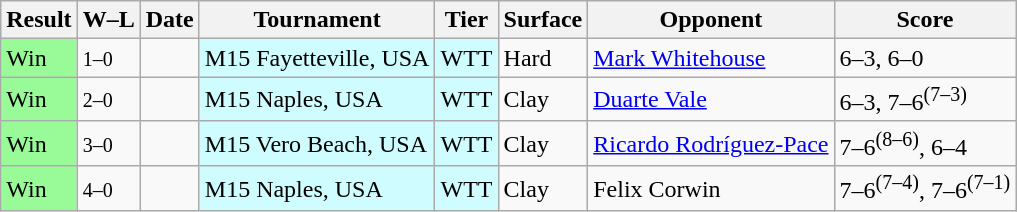<table class="sortable wikitable">
<tr>
<th>Result</th>
<th class="unsortable">W–L</th>
<th>Date</th>
<th>Tournament</th>
<th>Tier</th>
<th>Surface</th>
<th>Opponent</th>
<th class="unsortable">Score</th>
</tr>
<tr>
<td bgcolor=98fb98>Win</td>
<td><small>1–0</small></td>
<td></td>
<td bgcolor=cffcff>M15 Fayetteville, USA</td>
<td bgcolor=cffcff>WTT</td>
<td>Hard</td>
<td> <a href='#'>Mark Whitehouse</a></td>
<td>6–3, 6–0</td>
</tr>
<tr>
<td bgcolor=98fb98>Win</td>
<td><small>2–0</small></td>
<td></td>
<td bgcolor=cffcff>M15 Naples, USA</td>
<td bgcolor=cffcff>WTT</td>
<td>Clay</td>
<td> <a href='#'>Duarte Vale</a></td>
<td>6–3, 7–6<sup>(7–3)</sup></td>
</tr>
<tr>
<td bgcolor=98fb98>Win</td>
<td><small>3–0</small></td>
<td></td>
<td bgcolor=cffcff>M15 Vero Beach, USA</td>
<td bgcolor=cffcff>WTT</td>
<td>Clay</td>
<td> <a href='#'>Ricardo Rodríguez-Pace</a></td>
<td>7–6<sup>(8–6)</sup>, 6–4</td>
</tr>
<tr>
<td bgcolor=98fb98>Win</td>
<td><small>4–0</small></td>
<td></td>
<td bgcolor=cffcff>M15 Naples, USA</td>
<td bgcolor=cffcff>WTT</td>
<td>Clay</td>
<td> Felix Corwin</td>
<td>7–6<sup>(7–4)</sup>, 7–6<sup>(7–1)</sup></td>
</tr>
</table>
